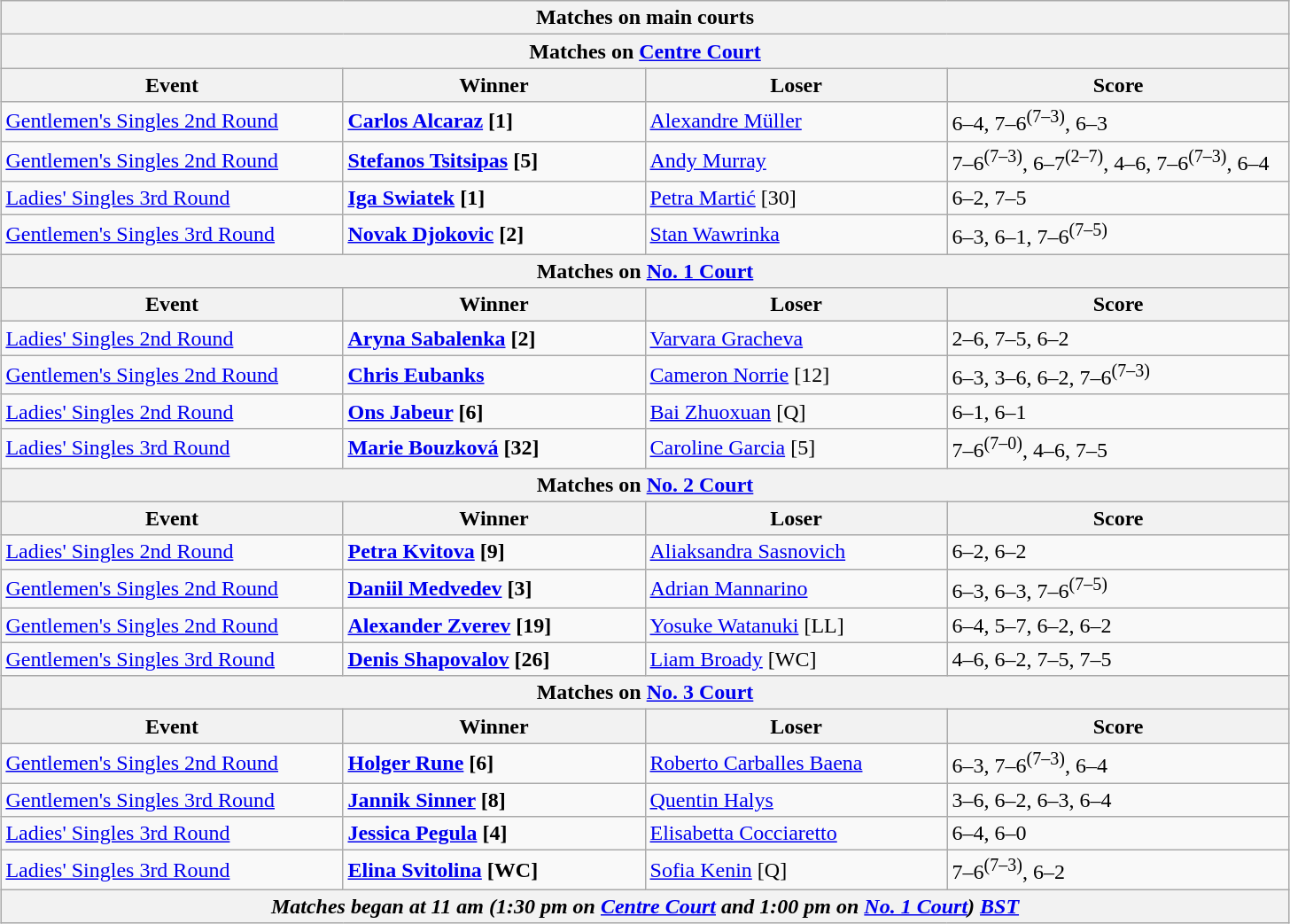<table class="wikitable collapsible uncollapsed" style="margin:auto;">
<tr>
<th colspan="4" style="white-space:nowrap;">Matches on main courts</th>
</tr>
<tr>
<th colspan="4">Matches on <a href='#'>Centre Court</a></th>
</tr>
<tr>
<th width="250">Event</th>
<th width="220">Winner</th>
<th width="220">Loser</th>
<th width="250">Score</th>
</tr>
<tr>
<td><a href='#'>Gentlemen's Singles 2nd Round</a></td>
<td><strong> <a href='#'>Carlos Alcaraz</a> [1]</strong></td>
<td> <a href='#'>Alexandre Müller</a></td>
<td>6–4, 7–6<sup>(7–3)</sup>, 6–3</td>
</tr>
<tr>
<td><a href='#'>Gentlemen's Singles 2nd Round</a></td>
<td><strong> <a href='#'>Stefanos Tsitsipas</a> [5]</strong></td>
<td> <a href='#'>Andy Murray</a></td>
<td>7–6<sup>(7–3)</sup>, 6–7<sup>(2–7)</sup>, 4–6, 7–6<sup>(7–3)</sup>, 6–4</td>
</tr>
<tr>
<td><a href='#'>Ladies' Singles 3rd Round</a></td>
<td><strong> <a href='#'>Iga Swiatek</a> [1]</strong></td>
<td> <a href='#'>Petra Martić</a> [30]</td>
<td>6–2, 7–5</td>
</tr>
<tr>
<td><a href='#'>Gentlemen's Singles 3rd Round</a></td>
<td><strong> <a href='#'>Novak Djokovic</a> [2]</strong></td>
<td> <a href='#'>Stan Wawrinka</a></td>
<td>6–3, 6–1, 7–6<sup>(7–5)</sup></td>
</tr>
<tr>
<th colspan="4">Matches on <a href='#'>No. 1 Court</a></th>
</tr>
<tr>
<th width="220">Event</th>
<th width="220">Winner</th>
<th width="220">Loser</th>
<th width="250">Score</th>
</tr>
<tr>
<td><a href='#'>Ladies' Singles 2nd Round</a></td>
<td><strong> <a href='#'>Aryna Sabalenka</a> [2]</strong></td>
<td> <a href='#'>Varvara Gracheva</a></td>
<td>2–6, 7–5, 6–2</td>
</tr>
<tr>
<td><a href='#'>Gentlemen's Singles 2nd Round</a></td>
<td><strong> <a href='#'>Chris Eubanks</a></strong></td>
<td> <a href='#'>Cameron Norrie</a> [12]</td>
<td>6–3, 3–6, 6–2, 7–6<sup>(7–3)</sup></td>
</tr>
<tr>
<td><a href='#'>Ladies' Singles 2nd Round</a></td>
<td><strong> <a href='#'>Ons Jabeur</a> [6]</strong></td>
<td> <a href='#'>Bai Zhuoxuan</a> [Q]</td>
<td>6–1, 6–1</td>
</tr>
<tr>
<td><a href='#'>Ladies' Singles 3rd Round</a></td>
<td><strong> <a href='#'>Marie Bouzková</a> [32]</strong></td>
<td> <a href='#'>Caroline Garcia</a> [5]</td>
<td>7–6<sup>(7–0)</sup>, 4–6, 7–5</td>
</tr>
<tr>
<th colspan="4">Matches on <a href='#'>No. 2 Court</a></th>
</tr>
<tr>
<th width="250">Event</th>
<th width="220">Winner</th>
<th width="220">Loser</th>
<th width="220">Score</th>
</tr>
<tr>
<td><a href='#'>Ladies' Singles 2nd Round</a></td>
<td><strong> <a href='#'>Petra Kvitova</a> [9]</strong></td>
<td> <a href='#'>Aliaksandra Sasnovich</a></td>
<td>6–2, 6–2</td>
</tr>
<tr>
<td><a href='#'>Gentlemen's Singles 2nd Round</a></td>
<td><strong> <a href='#'>Daniil Medvedev</a> [3]</strong></td>
<td> <a href='#'>Adrian Mannarino</a></td>
<td>6–3, 6–3, 7–6<sup>(7–5)</sup></td>
</tr>
<tr>
<td><a href='#'>Gentlemen's Singles 2nd Round</a></td>
<td><strong> <a href='#'>Alexander Zverev</a> [19]</strong></td>
<td> <a href='#'>Yosuke Watanuki</a> [LL]</td>
<td>6–4, 5–7, 6–2, 6–2</td>
</tr>
<tr>
<td><a href='#'>Gentlemen's Singles 3rd Round</a></td>
<td><strong> <a href='#'>Denis Shapovalov</a> [26]</strong></td>
<td> <a href='#'>Liam Broady</a> [WC]</td>
<td>4–6, 6–2, 7–5, 7–5</td>
</tr>
<tr>
<th colspan="4">Matches on <a href='#'>No. 3 Court</a></th>
</tr>
<tr>
<th width="250">Event</th>
<th width="220">Winner</th>
<th width="220">Loser</th>
<th width="220">Score</th>
</tr>
<tr>
<td><a href='#'>Gentlemen's Singles 2nd Round</a></td>
<td><strong> <a href='#'>Holger Rune</a> [6]</strong></td>
<td> <a href='#'>Roberto Carballes Baena</a></td>
<td>6–3, 7–6<sup>(7–3)</sup>, 6–4</td>
</tr>
<tr>
<td><a href='#'>Gentlemen's Singles 3rd Round</a></td>
<td><strong> <a href='#'>Jannik Sinner</a> [8]</strong></td>
<td> <a href='#'>Quentin Halys</a></td>
<td>3–6, 6–2, 6–3, 6–4</td>
</tr>
<tr>
<td><a href='#'>Ladies' Singles 3rd Round</a></td>
<td><strong> <a href='#'>Jessica Pegula</a> [4]</strong></td>
<td> <a href='#'>Elisabetta Cocciaretto</a></td>
<td>6–4, 6–0</td>
</tr>
<tr>
<td><a href='#'>Ladies' Singles 3rd Round</a></td>
<td><strong> <a href='#'>Elina Svitolina</a> [WC]</strong></td>
<td> <a href='#'>Sofia Kenin</a> [Q]</td>
<td>7–6<sup>(7–3)</sup>, 6–2</td>
</tr>
<tr>
<th colspan=4><em>Matches began at 11 am (1:30 pm on <a href='#'>Centre Court</a> and 1:00 pm on <a href='#'>No. 1 Court</a>) <a href='#'>BST</a></em></th>
</tr>
</table>
